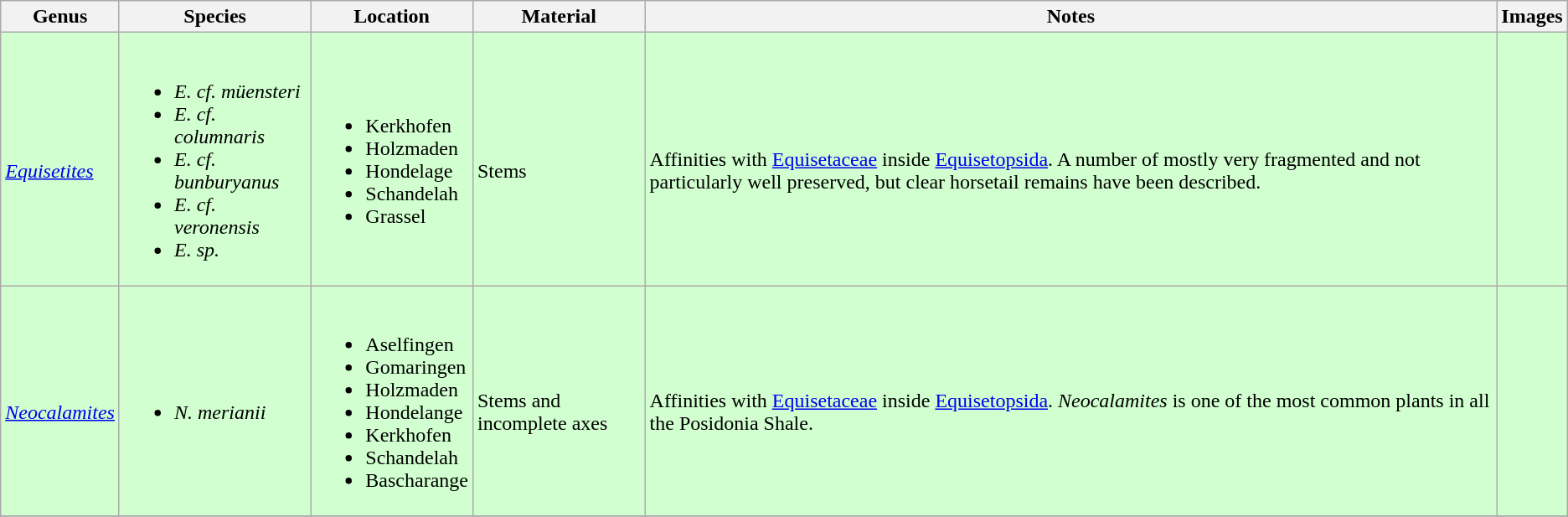<table class="wikitable sortable">
<tr>
<th>Genus</th>
<th>Species</th>
<th>Location</th>
<th>Material</th>
<th>Notes</th>
<th>Images</th>
</tr>
<tr>
<td style="background:#D1FFCF;"><br><em><a href='#'>Equisetites</a></em></td>
<td style="background:#D1FFCF;"><br><ul><li><em>E. cf. müensteri</em></li><li><em>E. cf. columnaris</em></li><li><em>E. cf. bunburyanus</em></li><li><em>E. cf. veronensis</em></li><li><em>E. sp.</em></li></ul></td>
<td style="background:#D1FFCF;"><br><ul><li>Kerkhofen</li><li>Holzmaden</li><li>Hondelage</li><li>Schandelah</li><li>Grassel</li></ul></td>
<td style="background:#D1FFCF;"><br>Stems</td>
<td style="background:#D1FFCF;"><br>Affinities with <a href='#'>Equisetaceae</a> inside <a href='#'>Equisetopsida</a>. A number of mostly very fragmented and not particularly well preserved, but clear horsetail remains have been described.</td>
<td style="background:#D1FFCF;"></td>
</tr>
<tr>
<td style="background:#D1FFCF;"><br><em><a href='#'>Neocalamites</a></em></td>
<td style="background:#D1FFCF;"><br><ul><li><em>N. merianii</em></li></ul></td>
<td style="background:#D1FFCF;"><br><ul><li>Aselfingen</li><li>Gomaringen</li><li>Holzmaden</li><li>Hondelange</li><li>Kerkhofen</li><li>Schandelah</li><li>Bascharange</li></ul></td>
<td style="background:#D1FFCF;"><br>Stems and incomplete axes</td>
<td style="background:#D1FFCF;"><br>Affinities with <a href='#'>Equisetaceae</a> inside <a href='#'>Equisetopsida</a>. <em>Neocalamites</em> is one of the most common plants in all the Posidonia Shale.</td>
<td style="background:#D1FFCF;"><br></td>
</tr>
<tr>
</tr>
</table>
